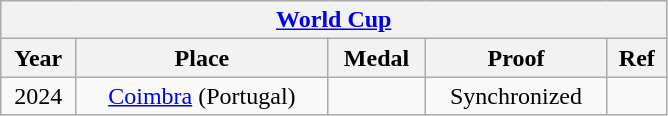<table class="wikitable center col2izq" style="text-align:center;width:445px;">
<tr>
<th colspan="5"><a href='#'>World Cup</a></th>
</tr>
<tr>
<th>Year</th>
<th>Place</th>
<th>Medal</th>
<th>Proof</th>
<th>Ref</th>
</tr>
<tr>
<td>2024</td>
<td><a href='#'>Coimbra</a> (Portugal)</td>
<td></td>
<td>Synchronized</td>
<td></td>
</tr>
</table>
